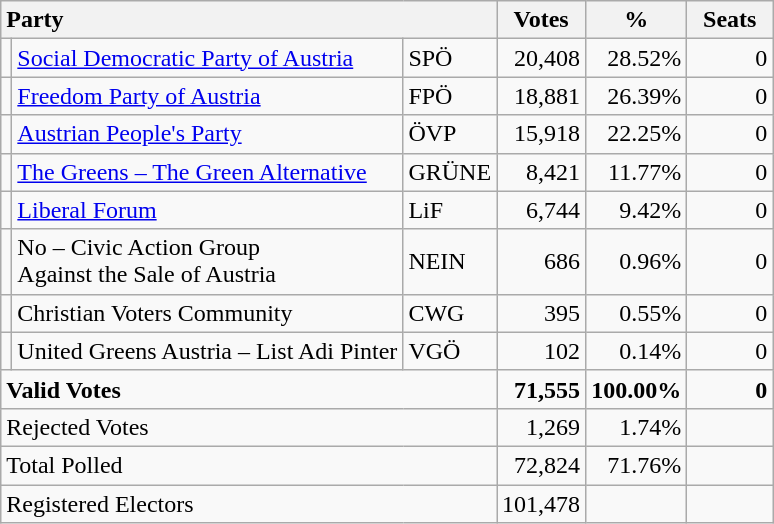<table class="wikitable" border="1" style="text-align:right;">
<tr>
<th style="text-align:left;" colspan=3>Party</th>
<th align=center width="50">Votes</th>
<th align=center width="50">%</th>
<th align=center width="50">Seats</th>
</tr>
<tr>
<td></td>
<td align=left><a href='#'>Social Democratic Party of Austria</a></td>
<td align=left>SPÖ</td>
<td>20,408</td>
<td>28.52%</td>
<td>0</td>
</tr>
<tr>
<td></td>
<td align=left><a href='#'>Freedom Party of Austria</a></td>
<td align=left>FPÖ</td>
<td>18,881</td>
<td>26.39%</td>
<td>0</td>
</tr>
<tr>
<td></td>
<td align=left><a href='#'>Austrian People's Party</a></td>
<td align=left>ÖVP</td>
<td>15,918</td>
<td>22.25%</td>
<td>0</td>
</tr>
<tr>
<td></td>
<td align=left style="white-space: nowrap;"><a href='#'>The Greens – The Green Alternative</a></td>
<td align=left>GRÜNE</td>
<td>8,421</td>
<td>11.77%</td>
<td>0</td>
</tr>
<tr>
<td></td>
<td align=left><a href='#'>Liberal Forum</a></td>
<td align=left>LiF</td>
<td>6,744</td>
<td>9.42%</td>
<td>0</td>
</tr>
<tr>
<td></td>
<td align=left>No – Civic Action Group<br>Against the Sale of Austria</td>
<td align=left>NEIN</td>
<td>686</td>
<td>0.96%</td>
<td>0</td>
</tr>
<tr>
<td></td>
<td align=left>Christian Voters Community</td>
<td align=left>CWG</td>
<td>395</td>
<td>0.55%</td>
<td>0</td>
</tr>
<tr>
<td></td>
<td align=left>United Greens Austria – List Adi Pinter</td>
<td align=left>VGÖ</td>
<td>102</td>
<td>0.14%</td>
<td>0</td>
</tr>
<tr style="font-weight:bold">
<td align=left colspan=3>Valid Votes</td>
<td>71,555</td>
<td>100.00%</td>
<td>0</td>
</tr>
<tr>
<td align=left colspan=3>Rejected Votes</td>
<td>1,269</td>
<td>1.74%</td>
<td></td>
</tr>
<tr>
<td align=left colspan=3>Total Polled</td>
<td>72,824</td>
<td>71.76%</td>
<td></td>
</tr>
<tr>
<td align=left colspan=3>Registered Electors</td>
<td>101,478</td>
<td></td>
<td></td>
</tr>
</table>
